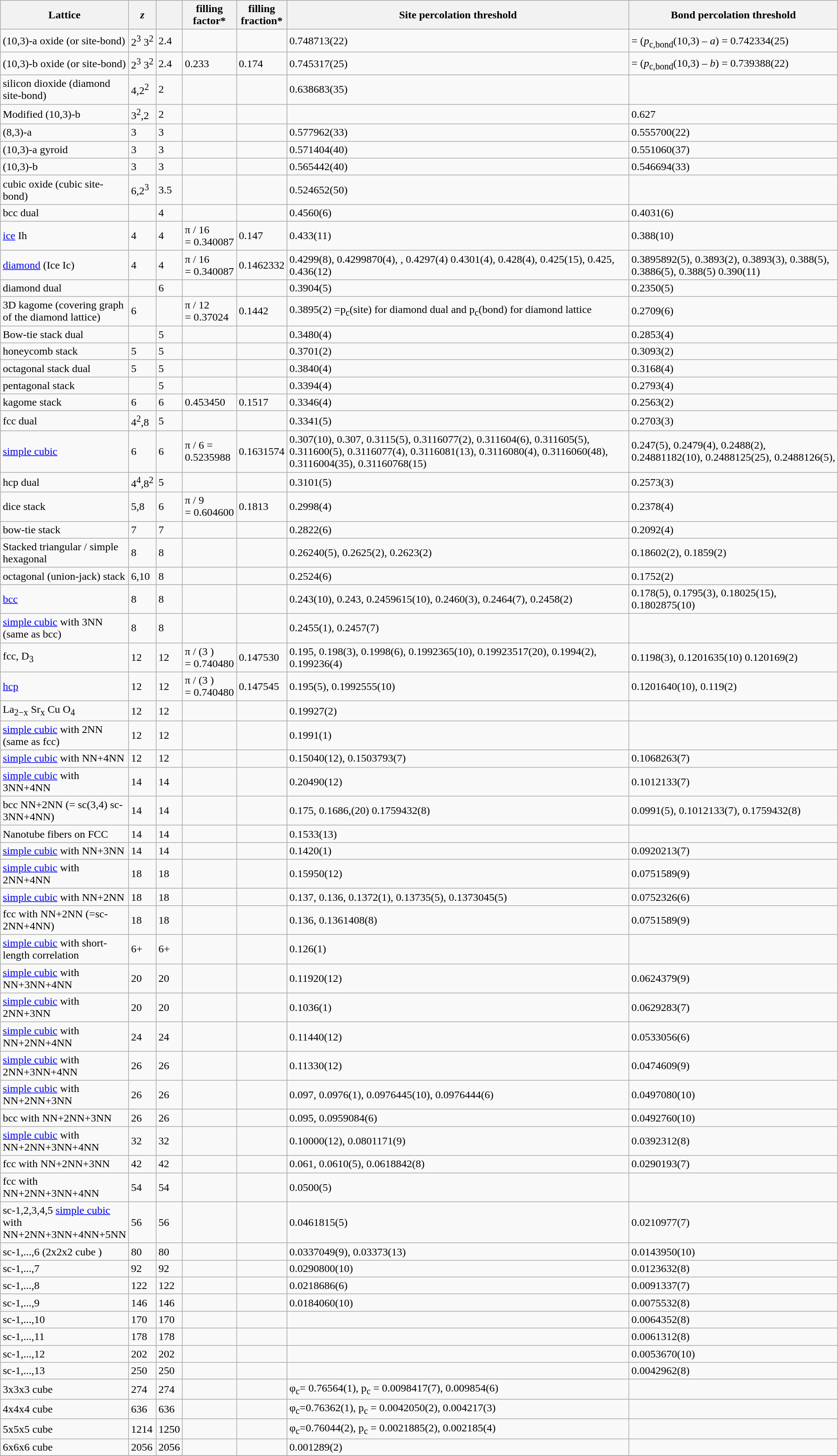<table class="wikitable">
<tr>
<th>Lattice</th>
<th><em>z</em></th>
<th></th>
<th>filling factor*</th>
<th>filling fraction*</th>
<th width=41%>Site percolation threshold</th>
<th width=25%>Bond percolation threshold</th>
</tr>
<tr>
<td>(10,3)-a oxide (or site-bond)</td>
<td>2<sup>3</sup> 3<sup>2</sup></td>
<td>2.4</td>
<td></td>
<td></td>
<td>0.748713(22)</td>
<td>= (<em>p</em><sub>c,bond</sub>(10,3) – <em>a</em>)<sup></sup> = 0.742334(25)</td>
</tr>
<tr>
<td>(10,3)-b oxide (or site-bond)</td>
<td>2<sup>3</sup> 3<sup>2</sup></td>
<td>2.4</td>
<td>0.233</td>
<td>0.174</td>
<td>0.745317(25)</td>
<td>= (<em>p</em><sub>c,bond</sub>(10,3) – <em>b</em>)<sup></sup> = 0.739388(22)</td>
</tr>
<tr>
<td>silicon dioxide (diamond site-bond)</td>
<td>4,2<sup>2</sup></td>
<td>2 </td>
<td></td>
<td></td>
<td>0.638683(35)</td>
<td></td>
</tr>
<tr>
<td>Modified (10,3)-b</td>
<td>3<sup>2</sup>,2</td>
<td>2 </td>
<td></td>
<td></td>
<td></td>
<td>0.627</td>
</tr>
<tr>
<td>(8,3)-a</td>
<td>3</td>
<td>3</td>
<td></td>
<td></td>
<td>0.577962(33)</td>
<td>0.555700(22)</td>
</tr>
<tr>
<td>(10,3)-a gyroid</td>
<td>3</td>
<td>3</td>
<td></td>
<td></td>
<td>0.571404(40)</td>
<td>0.551060(37)</td>
</tr>
<tr>
<td>(10,3)-b</td>
<td>3</td>
<td>3</td>
<td></td>
<td></td>
<td>0.565442(40)</td>
<td>0.546694(33)</td>
</tr>
<tr>
<td>cubic oxide (cubic site-bond)</td>
<td>6,2<sup>3</sup></td>
<td>3.5</td>
<td></td>
<td></td>
<td>0.524652(50)</td>
<td></td>
</tr>
<tr>
<td>bcc dual</td>
<td></td>
<td>4</td>
<td></td>
<td></td>
<td>0.4560(6)</td>
<td>0.4031(6)</td>
</tr>
<tr>
<td><a href='#'>ice</a> Ih</td>
<td>4</td>
<td>4</td>
<td>π  / 16 = 0.340087</td>
<td>0.147</td>
<td>0.433(11)</td>
<td>0.388(10)</td>
</tr>
<tr>
<td><a href='#'>diamond</a> (Ice Ic)</td>
<td>4</td>
<td>4</td>
<td>π  / 16 = 0.340087</td>
<td>0.1462332</td>
<td>0.4299(8), 0.4299870(4), , 0.4297(4)  0.4301(4), 0.428(4), 0.425(15), 0.425, 0.436(12)</td>
<td>0.3895892(5), 0.3893(2), 0.3893(3), 0.388(5), 0.3886(5), 0.388(5) 0.390(11)</td>
</tr>
<tr>
<td>diamond dual</td>
<td></td>
<td>6 </td>
<td></td>
<td></td>
<td>0.3904(5)</td>
<td>0.2350(5)</td>
</tr>
<tr>
<td>3D kagome (covering graph of the diamond lattice)</td>
<td>6</td>
<td></td>
<td>π  / 12 = 0.37024</td>
<td>0.1442</td>
<td>0.3895(2) =p<sub>c</sub>(site) for diamond dual and p<sub>c</sub>(bond) for diamond lattice</td>
<td>0.2709(6)</td>
</tr>
<tr>
<td>Bow-tie stack dual</td>
<td></td>
<td>5 </td>
<td></td>
<td></td>
<td>0.3480(4)</td>
<td>0.2853(4)</td>
</tr>
<tr>
<td>honeycomb stack</td>
<td>5</td>
<td>5</td>
<td></td>
<td></td>
<td>0.3701(2)</td>
<td>0.3093(2)</td>
</tr>
<tr>
<td>octagonal stack dual</td>
<td>5</td>
<td>5</td>
<td></td>
<td></td>
<td>0.3840(4)</td>
<td>0.3168(4)</td>
</tr>
<tr>
<td>pentagonal stack</td>
<td></td>
<td>5 </td>
<td></td>
<td></td>
<td>0.3394(4)</td>
<td>0.2793(4)</td>
</tr>
<tr>
<td>kagome stack</td>
<td>6</td>
<td>6</td>
<td>0.453450</td>
<td>0.1517</td>
<td>0.3346(4)</td>
<td>0.2563(2)</td>
</tr>
<tr>
<td>fcc dual</td>
<td>4<sup>2</sup>,8</td>
<td>5 </td>
<td></td>
<td></td>
<td>0.3341(5)</td>
<td>0.2703(3)</td>
</tr>
<tr>
<td><a href='#'>simple cubic</a></td>
<td>6</td>
<td>6</td>
<td>π / 6 = 0.5235988</td>
<td>0.1631574</td>
<td>0.307(10), 0.307,  0.3115(5), 0.3116077(2), 0.311604(6), 0.311605(5), 0.311600(5), 0.3116077(4), 0.3116081(13), 0.3116080(4),  0.3116060(48), 0.3116004(35), 0.31160768(15)</td>
<td>0.247(5), 0.2479(4), 0.2488(2), 0.24881182(10), 0.2488125(25), 0.2488126(5),</td>
</tr>
<tr>
<td>hcp dual</td>
<td>4<sup>4</sup>,8<sup>2</sup></td>
<td>5 </td>
<td></td>
<td></td>
<td>0.3101(5)</td>
<td>0.2573(3)</td>
</tr>
<tr>
<td>dice stack</td>
<td>5,8</td>
<td>6</td>
<td>π  / 9 = 0.604600</td>
<td>0.1813</td>
<td>0.2998(4)</td>
<td>0.2378(4)</td>
</tr>
<tr>
<td>bow-tie stack</td>
<td>7</td>
<td>7</td>
<td></td>
<td></td>
<td>0.2822(6)</td>
<td>0.2092(4)</td>
</tr>
<tr>
<td>Stacked triangular / simple hexagonal</td>
<td>8</td>
<td>8</td>
<td></td>
<td></td>
<td>0.26240(5), 0.2625(2), 0.2623(2)</td>
<td>0.18602(2), 0.1859(2)</td>
</tr>
<tr>
<td>octagonal (union-jack) stack</td>
<td>6,10</td>
<td>8</td>
<td></td>
<td></td>
<td>0.2524(6)</td>
<td>0.1752(2)</td>
</tr>
<tr>
<td><a href='#'>bcc</a></td>
<td>8</td>
<td>8</td>
<td></td>
<td></td>
<td>0.243(10),  0.243, 0.2459615(10), 0.2460(3), 0.2464(7), 0.2458(2)</td>
<td>0.178(5), 0.1795(3), 0.18025(15), 0.1802875(10)</td>
</tr>
<tr>
<td><a href='#'>simple cubic</a> with 3NN (same as bcc)</td>
<td>8</td>
<td>8</td>
<td></td>
<td></td>
<td>0.2455(1), 0.2457(7)</td>
<td></td>
</tr>
<tr>
<td>fcc, D<sub>3</sub></td>
<td>12</td>
<td>12</td>
<td>π / (3 ) = 0.740480</td>
<td>0.147530</td>
<td>0.195, 0.198(3), 0.1998(6), 0.1992365(10), 0.19923517(20), 0.1994(2), 0.199236(4)</td>
<td>0.1198(3), 0.1201635(10) 0.120169(2)</td>
</tr>
<tr>
<td><a href='#'>hcp</a></td>
<td>12</td>
<td>12</td>
<td>π / (3 ) = 0.740480</td>
<td>0.147545</td>
<td>0.195(5), 0.1992555(10)</td>
<td>0.1201640(10), 0.119(2)</td>
</tr>
<tr>
<td>La<sub>2−x</sub> Sr<sub>x</sub> Cu O<sub>4</sub></td>
<td>12</td>
<td>12</td>
<td></td>
<td></td>
<td>0.19927(2)</td>
<td></td>
</tr>
<tr>
<td><a href='#'>simple cubic</a> with 2NN (same as fcc)</td>
<td>12</td>
<td>12</td>
<td></td>
<td></td>
<td>0.1991(1)</td>
<td></td>
</tr>
<tr>
<td><a href='#'>simple cubic</a> with NN+4NN</td>
<td>12</td>
<td>12</td>
<td></td>
<td></td>
<td>0.15040(12), 0.1503793(7)</td>
<td>0.1068263(7)</td>
</tr>
<tr>
<td><a href='#'>simple cubic</a> with 3NN+4NN</td>
<td>14</td>
<td>14</td>
<td></td>
<td></td>
<td>0.20490(12) </td>
<td>0.1012133(7)</td>
</tr>
<tr>
<td>bcc NN+2NN (= sc(3,4) sc-3NN+4NN)</td>
<td>14</td>
<td>14</td>
<td></td>
<td></td>
<td>0.175,  0.1686,(20) 0.1759432(8)</td>
<td>0.0991(5), 0.1012133(7), 0.1759432(8) </td>
</tr>
<tr>
<td>Nanotube fibers on FCC</td>
<td>14</td>
<td>14</td>
<td></td>
<td></td>
<td>0.1533(13)</td>
<td></td>
</tr>
<tr>
<td><a href='#'>simple cubic</a> with NN+3NN</td>
<td>14</td>
<td>14</td>
<td></td>
<td></td>
<td>0.1420(1)</td>
<td>0.0920213(7)</td>
</tr>
<tr>
<td><a href='#'>simple cubic</a> with 2NN+4NN</td>
<td>18</td>
<td>18</td>
<td></td>
<td></td>
<td>0.15950(12)</td>
<td>0.0751589(9)</td>
</tr>
<tr>
<td><a href='#'>simple cubic</a> with NN+2NN</td>
<td>18</td>
<td>18</td>
<td></td>
<td></td>
<td>0.137, 0.136, 0.1372(1), 0.13735(5), 0.1373045(5)</td>
<td>0.0752326(6) </td>
</tr>
<tr>
<td>fcc with NN+2NN (=sc-2NN+4NN)</td>
<td>18</td>
<td>18</td>
<td></td>
<td></td>
<td>0.136, 0.1361408(8)</td>
<td>0.0751589(9) </td>
</tr>
<tr>
<td><a href='#'>simple cubic</a> with short-length correlation</td>
<td>6+</td>
<td>6+</td>
<td></td>
<td></td>
<td>0.126(1)</td>
<td></td>
</tr>
<tr>
<td><a href='#'>simple cubic</a> with NN+3NN+4NN</td>
<td>20</td>
<td>20</td>
<td></td>
<td></td>
<td>0.11920(12)</td>
<td>0.0624379(9)</td>
</tr>
<tr>
<td><a href='#'>simple cubic</a> with 2NN+3NN</td>
<td>20</td>
<td>20</td>
<td></td>
<td></td>
<td>0.1036(1)</td>
<td>0.0629283(7)</td>
</tr>
<tr>
<td><a href='#'>simple cubic</a> with NN+2NN+4NN</td>
<td>24</td>
<td>24</td>
<td></td>
<td></td>
<td>0.11440(12)</td>
<td>0.0533056(6)</td>
</tr>
<tr>
<td><a href='#'>simple cubic</a> with 2NN+3NN+4NN</td>
<td>26</td>
<td>26</td>
<td></td>
<td></td>
<td>0.11330(12)</td>
<td>0.0474609(9)</td>
</tr>
<tr>
<td><a href='#'>simple cubic</a> with NN+2NN+3NN</td>
<td>26</td>
<td>26</td>
<td></td>
<td></td>
<td>0.097, 0.0976(1), 0.0976445(10), 0.0976444(6)</td>
<td>0.0497080(10)</td>
</tr>
<tr>
<td>bcc with NN+2NN+3NN</td>
<td>26</td>
<td>26</td>
<td></td>
<td></td>
<td>0.095, 0.0959084(6)</td>
<td>0.0492760(10)</td>
</tr>
<tr>
<td><a href='#'>simple cubic</a> with NN+2NN+3NN+4NN</td>
<td>32</td>
<td>32</td>
<td></td>
<td></td>
<td>0.10000(12), 0.0801171(9)</td>
<td>0.0392312(8)</td>
</tr>
<tr>
<td>fcc with NN+2NN+3NN</td>
<td>42</td>
<td>42</td>
<td></td>
<td></td>
<td>0.061, 0.0610(5), 0.0618842(8)</td>
<td>0.0290193(7) </td>
</tr>
<tr>
<td>fcc with NN+2NN+3NN+4NN</td>
<td>54</td>
<td>54</td>
<td></td>
<td></td>
<td>0.0500(5)</td>
<td></td>
</tr>
<tr>
<td>sc-1,2,3,4,5 <a href='#'>simple cubic</a> with NN+2NN+3NN+4NN+5NN</td>
<td>56</td>
<td>56</td>
<td></td>
<td></td>
<td>0.0461815(5)</td>
<td>0.0210977(7)</td>
</tr>
<tr>
<td>sc-1,...,6 (2x2x2 cube )</td>
<td>80</td>
<td>80</td>
<td></td>
<td></td>
<td>0.0337049(9), 0.03373(13)</td>
<td>0.0143950(10)</td>
</tr>
<tr>
<td>sc-1,...,7</td>
<td>92</td>
<td>92</td>
<td></td>
<td></td>
<td>0.0290800(10)</td>
<td>0.0123632(8)</td>
</tr>
<tr>
<td>sc-1,...,8</td>
<td>122</td>
<td>122</td>
<td></td>
<td></td>
<td>0.0218686(6)</td>
<td>0.0091337(7)</td>
</tr>
<tr>
<td>sc-1,...,9</td>
<td>146</td>
<td>146</td>
<td></td>
<td></td>
<td>0.0184060(10)</td>
<td>0.0075532(8)</td>
</tr>
<tr>
<td>sc-1,...,10</td>
<td>170</td>
<td>170</td>
<td></td>
<td></td>
<td></td>
<td>0.0064352(8)</td>
</tr>
<tr>
<td>sc-1,...,11</td>
<td>178</td>
<td>178</td>
<td></td>
<td></td>
<td></td>
<td>0.0061312(8)</td>
</tr>
<tr>
<td>sc-1,...,12</td>
<td>202</td>
<td>202</td>
<td></td>
<td></td>
<td></td>
<td>0.0053670(10)</td>
</tr>
<tr>
<td>sc-1,...,13</td>
<td>250</td>
<td>250</td>
<td></td>
<td></td>
<td></td>
<td>0.0042962(8)</td>
</tr>
<tr>
<td>3x3x3 cube</td>
<td>274</td>
<td>274</td>
<td></td>
<td></td>
<td>φ<sub>c</sub>= 0.76564(1), p<sub>c</sub> = 0.0098417(7), 0.009854(6)</td>
<td></td>
</tr>
<tr>
<td>4x4x4 cube</td>
<td>636</td>
<td>636</td>
<td></td>
<td></td>
<td>φ<sub>c</sub>=0.76362(1), p<sub>c</sub> = 0.0042050(2), 0.004217(3)</td>
<td></td>
</tr>
<tr>
<td>5x5x5 cube</td>
<td>1214</td>
<td>1250</td>
<td></td>
<td></td>
<td>φ<sub>c</sub>=0.76044(2), p<sub>c</sub> = 0.0021885(2), 0.002185(4)</td>
<td></td>
</tr>
<tr>
<td>6x6x6 cube</td>
<td>2056</td>
<td>2056</td>
<td></td>
<td></td>
<td>0.001289(2)</td>
<td></td>
</tr>
<tr>
</tr>
</table>
